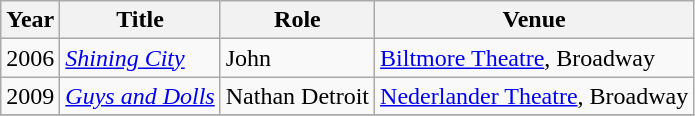<table class="wikitable">
<tr>
<th>Year</th>
<th>Title</th>
<th>Role</th>
<th>Venue</th>
</tr>
<tr>
<td>2006</td>
<td><em><a href='#'>Shining City</a></em></td>
<td>John</td>
<td><a href='#'>Biltmore Theatre</a>, Broadway</td>
</tr>
<tr>
<td>2009</td>
<td><em><a href='#'>Guys and Dolls</a></em></td>
<td>Nathan Detroit</td>
<td><a href='#'>Nederlander Theatre</a>, Broadway</td>
</tr>
<tr>
</tr>
</table>
